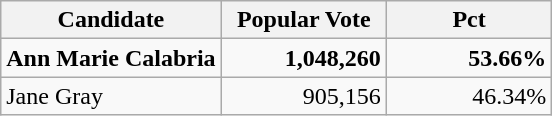<table class="wikitable">
<tr>
<th width=40%>Candidate</th>
<th width=30%>Popular Vote</th>
<th width=30%>Pct</th>
</tr>
<tr>
<td><strong>Ann Marie Calabria</strong></td>
<td align="right"><strong>1,048,260</strong></td>
<td align="right"><strong>53.66%</strong></td>
</tr>
<tr>
<td>Jane Gray</td>
<td align="right">905,156</td>
<td align="right">46.34%</td>
</tr>
</table>
